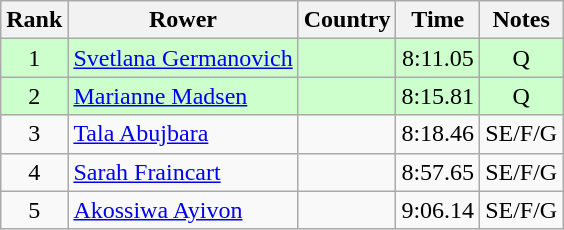<table class="wikitable" style="text-align:center">
<tr>
<th>Rank</th>
<th>Rower</th>
<th>Country</th>
<th>Time</th>
<th>Notes</th>
</tr>
<tr bgcolor=ccffcc>
<td>1</td>
<td align="left"><a href='#'>Svetlana Germanovich</a></td>
<td align="left"></td>
<td>8:11.05</td>
<td>Q</td>
</tr>
<tr bgcolor=ccffcc>
<td>2</td>
<td align="left"><a href='#'>Marianne Madsen</a></td>
<td align="left"></td>
<td>8:15.81</td>
<td>Q</td>
</tr>
<tr>
<td>3</td>
<td align="left"><a href='#'>Tala Abujbara</a></td>
<td align="left"></td>
<td>8:18.46</td>
<td>SE/F/G</td>
</tr>
<tr>
<td>4</td>
<td align="left"><a href='#'>Sarah Fraincart</a></td>
<td align="left"></td>
<td>8:57.65</td>
<td>SE/F/G</td>
</tr>
<tr>
<td>5</td>
<td align="left"><a href='#'>Akossiwa Ayivon</a></td>
<td align="left"></td>
<td>9:06.14</td>
<td>SE/F/G</td>
</tr>
</table>
